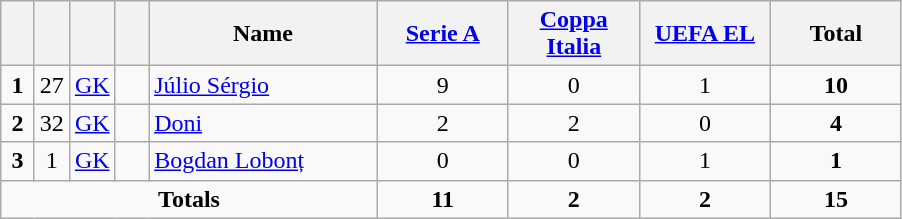<table class="wikitable" style="text-align:center">
<tr>
<th width=15></th>
<th width=15></th>
<th width=15></th>
<th width=15></th>
<th width=145>Name</th>
<th width=80><strong><a href='#'>Serie A</a></strong></th>
<th width=80><strong><a href='#'>Coppa Italia</a></strong></th>
<th width=80><strong><a href='#'>UEFA EL</a></strong></th>
<th width=80>Total</th>
</tr>
<tr>
<td><strong>1</strong></td>
<td>27</td>
<td><a href='#'>GK</a></td>
<td></td>
<td align=left><a href='#'>Júlio Sérgio</a></td>
<td>9</td>
<td>0</td>
<td>1</td>
<td><strong>10</strong></td>
</tr>
<tr>
<td><strong>2</strong></td>
<td>32</td>
<td><a href='#'>GK</a></td>
<td></td>
<td align=left><a href='#'>Doni</a></td>
<td>2</td>
<td>2</td>
<td>0</td>
<td><strong>4</strong></td>
</tr>
<tr>
<td><strong>3</strong></td>
<td>1</td>
<td><a href='#'>GK</a></td>
<td></td>
<td align=left><a href='#'>Bogdan Lobonț</a></td>
<td>0</td>
<td>0</td>
<td>1</td>
<td><strong>1</strong></td>
</tr>
<tr>
<td colspan=5><strong>Totals</strong></td>
<td><strong>11</strong></td>
<td><strong>2</strong></td>
<td><strong>2</strong></td>
<td><strong>15</strong></td>
</tr>
</table>
